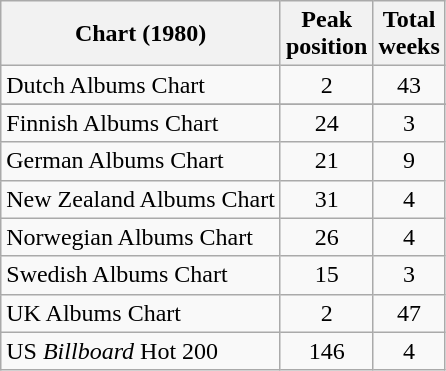<table class="wikitable sortable">
<tr>
<th>Chart (1980)</th>
<th>Peak<br>position</th>
<th>Total<br>weeks</th>
</tr>
<tr>
<td align="left">Dutch Albums Chart</td>
<td style="text-align:center;">2</td>
<td style="text-align:center;">43</td>
</tr>
<tr>
</tr>
<tr>
<td>Finnish Albums Chart</td>
<td style="text-align:center;">24</td>
<td style="text-align:center;">3</td>
</tr>
<tr>
<td align="left">German Albums Chart</td>
<td style="text-align:center;">21</td>
<td style="text-align:center;">9</td>
</tr>
<tr>
<td align="left">New Zealand Albums Chart</td>
<td style="text-align:center;">31</td>
<td style="text-align:center;">4</td>
</tr>
<tr>
<td align="left">Norwegian Albums Chart</td>
<td style="text-align:center;">26</td>
<td style="text-align:center;">4</td>
</tr>
<tr>
<td align="left">Swedish Albums Chart</td>
<td style="text-align:center;">15</td>
<td style="text-align:center;">3</td>
</tr>
<tr>
<td align="left">UK Albums Chart</td>
<td style="text-align:center;">2</td>
<td style="text-align:center;">47</td>
</tr>
<tr>
<td align="left">US <em>Billboard</em> Hot 200</td>
<td style="text-align:center;">146</td>
<td style="text-align:center;">4</td>
</tr>
</table>
